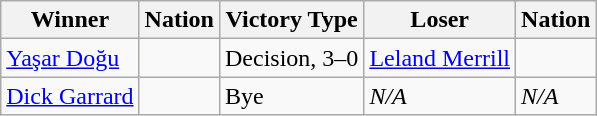<table class="wikitable sortable" style="text-align:left;">
<tr>
<th>Winner</th>
<th>Nation</th>
<th>Victory Type</th>
<th>Loser</th>
<th>Nation</th>
</tr>
<tr>
<td><a href='#'>Yaşar Doğu</a></td>
<td></td>
<td>Decision, 3–0</td>
<td><a href='#'>Leland Merrill</a></td>
<td></td>
</tr>
<tr>
<td><a href='#'>Dick Garrard</a></td>
<td></td>
<td>Bye</td>
<td><em>N/A</em></td>
<td><em>N/A</em></td>
</tr>
</table>
